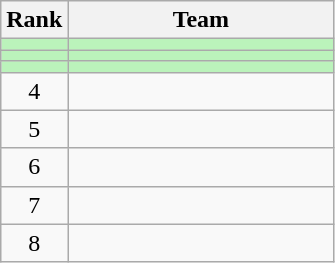<table class="wikitable">
<tr>
<th>Rank</th>
<th style="width:170px;">Team</th>
</tr>
<tr style="background:#bbf3bb;">
<td align=center></td>
<td></td>
</tr>
<tr style="background:#bbf3bb;">
<td align=center></td>
<td></td>
</tr>
<tr style="background:#bbf3bb;">
<td align=center></td>
<td></td>
</tr>
<tr>
<td align=center>4</td>
<td></td>
</tr>
<tr>
<td align=center>5</td>
<td></td>
</tr>
<tr>
<td align=center>6</td>
<td></td>
</tr>
<tr>
<td align=center>7</td>
<td></td>
</tr>
<tr>
<td align=center>8</td>
<td></td>
</tr>
</table>
